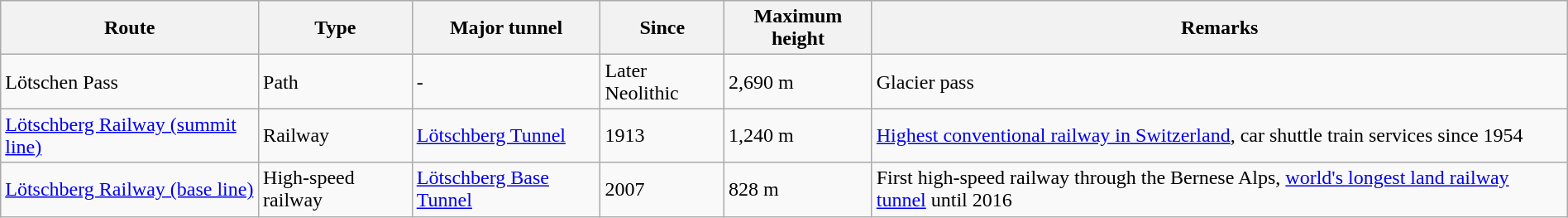<table class="wikitable" style="margin-left: auto; margin-right: auto; border: none;">
<tr>
<th>Route</th>
<th>Type</th>
<th>Major tunnel</th>
<th>Since</th>
<th>Maximum height</th>
<th>Remarks</th>
</tr>
<tr>
<td>Lötschen Pass</td>
<td>Path</td>
<td>-</td>
<td>Later Neolithic</td>
<td>2,690 m</td>
<td>Glacier pass</td>
</tr>
<tr>
<td><a href='#'>Lötschberg Railway (summit line)</a></td>
<td>Railway</td>
<td><a href='#'>Lötschberg Tunnel</a></td>
<td>1913</td>
<td>1,240 m</td>
<td><a href='#'>Highest conventional railway in Switzerland</a>, car shuttle train services since 1954</td>
</tr>
<tr>
<td><a href='#'>Lötschberg Railway (base line)</a></td>
<td>High-speed railway</td>
<td><a href='#'>Lötschberg Base Tunnel</a></td>
<td>2007</td>
<td>828 m</td>
<td>First high-speed railway through the Bernese Alps, <a href='#'>world's longest land railway tunnel</a> until 2016</td>
</tr>
</table>
